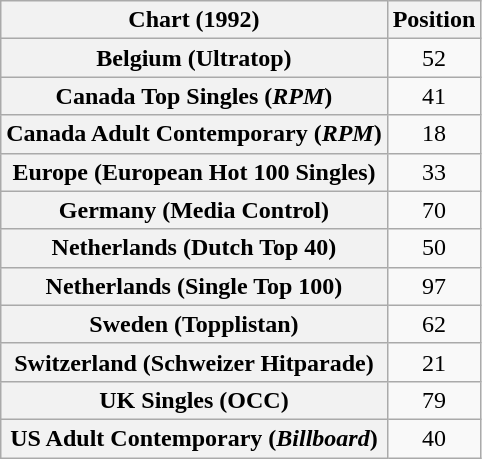<table class="wikitable sortable plainrowheaders" style="text-align:center">
<tr>
<th>Chart (1992)</th>
<th>Position</th>
</tr>
<tr>
<th scope="row">Belgium (Ultratop)</th>
<td>52</td>
</tr>
<tr>
<th scope="row">Canada Top Singles (<em>RPM</em>)</th>
<td>41</td>
</tr>
<tr>
<th scope="row">Canada Adult Contemporary (<em>RPM</em>)</th>
<td>18</td>
</tr>
<tr>
<th scope="row">Europe (European Hot 100 Singles)</th>
<td>33</td>
</tr>
<tr>
<th scope="row">Germany (Media Control)</th>
<td>70</td>
</tr>
<tr>
<th scope="row">Netherlands (Dutch Top 40)</th>
<td>50</td>
</tr>
<tr>
<th scope="row">Netherlands (Single Top 100)</th>
<td>97</td>
</tr>
<tr>
<th scope="row">Sweden (Topplistan)</th>
<td>62</td>
</tr>
<tr>
<th scope="row">Switzerland (Schweizer Hitparade)</th>
<td>21</td>
</tr>
<tr>
<th scope="row">UK Singles (OCC)</th>
<td>79</td>
</tr>
<tr>
<th scope="row">US Adult Contemporary (<em>Billboard</em>)</th>
<td>40</td>
</tr>
</table>
